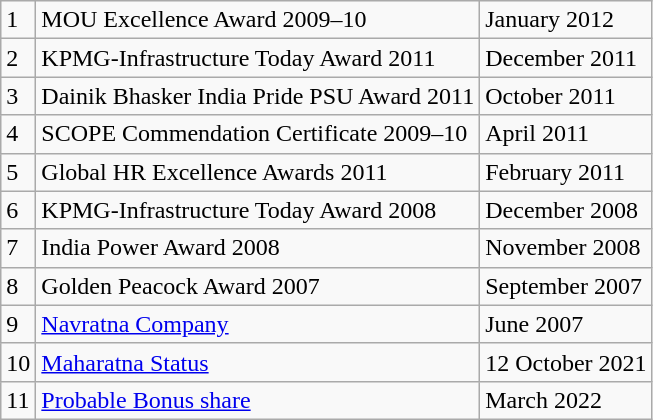<table class="wikitable">
<tr>
<td>1</td>
<td>MOU Excellence Award 2009–10</td>
<td>January 2012</td>
</tr>
<tr>
<td>2</td>
<td>KPMG-Infrastructure Today Award 2011</td>
<td>December 2011</td>
</tr>
<tr>
<td>3</td>
<td>Dainik Bhasker India Pride PSU Award 2011</td>
<td>October 2011</td>
</tr>
<tr>
<td>4</td>
<td>SCOPE Commendation Certificate 2009–10</td>
<td>April 2011</td>
</tr>
<tr>
<td>5</td>
<td>Global HR Excellence Awards 2011</td>
<td>February 2011</td>
</tr>
<tr>
<td>6</td>
<td>KPMG-Infrastructure Today Award 2008</td>
<td>December 2008</td>
</tr>
<tr>
<td>7</td>
<td>India Power Award 2008</td>
<td>November 2008</td>
</tr>
<tr>
<td>8</td>
<td>Golden Peacock Award 2007</td>
<td>September 2007</td>
</tr>
<tr>
<td>9</td>
<td><a href='#'>Navratna Company</a></td>
<td>June 2007</td>
</tr>
<tr>
<td>10</td>
<td><a href='#'>Maharatna Status</a></td>
<td>12 October 2021</td>
</tr>
<tr>
<td>11</td>
<td><a href='#'>Probable Bonus share</a></td>
<td>March 2022</td>
</tr>
</table>
